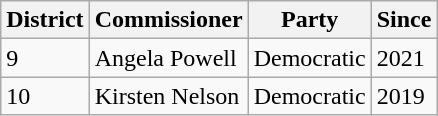<table class="wikitable">
<tr>
<th>District</th>
<th>Commissioner</th>
<th>Party</th>
<th>Since</th>
</tr>
<tr>
<td>9</td>
<td>Angela Powell</td>
<td>Democratic</td>
<td>2021</td>
</tr>
<tr>
<td>10</td>
<td>Kirsten Nelson</td>
<td>Democratic</td>
<td>2019</td>
</tr>
</table>
